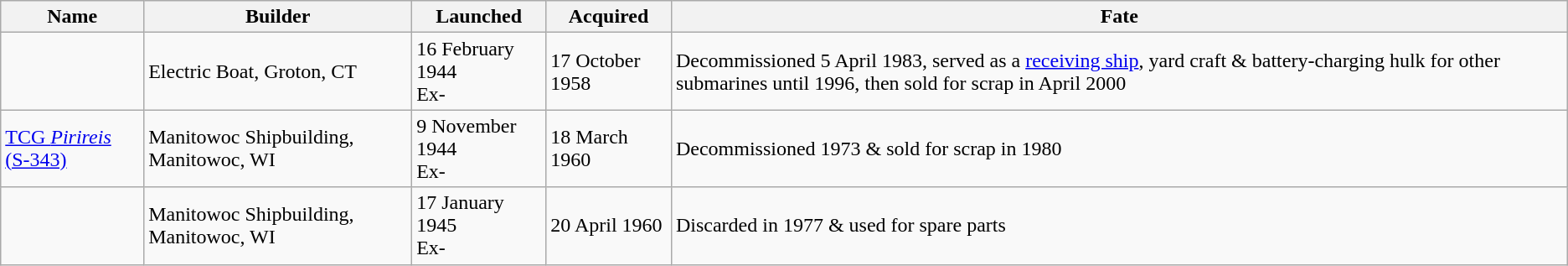<table class="wikitable">
<tr>
<th>Name</th>
<th>Builder</th>
<th>Launched</th>
<th>Acquired</th>
<th>Fate</th>
</tr>
<tr>
<td></td>
<td> Electric Boat, Groton, CT</td>
<td>16 February 1944<br>Ex-</td>
<td>17 October 1958</td>
<td>Decommissioned 5 April 1983, served as a <a href='#'>receiving ship</a>, yard craft & battery-charging hulk for other submarines until 1996, then sold for scrap in April 2000</td>
</tr>
<tr>
<td><a href='#'>TCG <em>Pirireis</em> (S-343)</a></td>
<td> Manitowoc Shipbuilding, Manitowoc, WI</td>
<td>9 November 1944 <br>Ex-</td>
<td>18 March 1960</td>
<td>Decommissioned 1973 & sold for scrap in 1980</td>
</tr>
<tr>
<td></td>
<td> Manitowoc Shipbuilding, Manitowoc, WI</td>
<td>17 January 1945<br>Ex-</td>
<td>20 April 1960</td>
<td>Discarded in 1977 & used for spare parts</td>
</tr>
</table>
